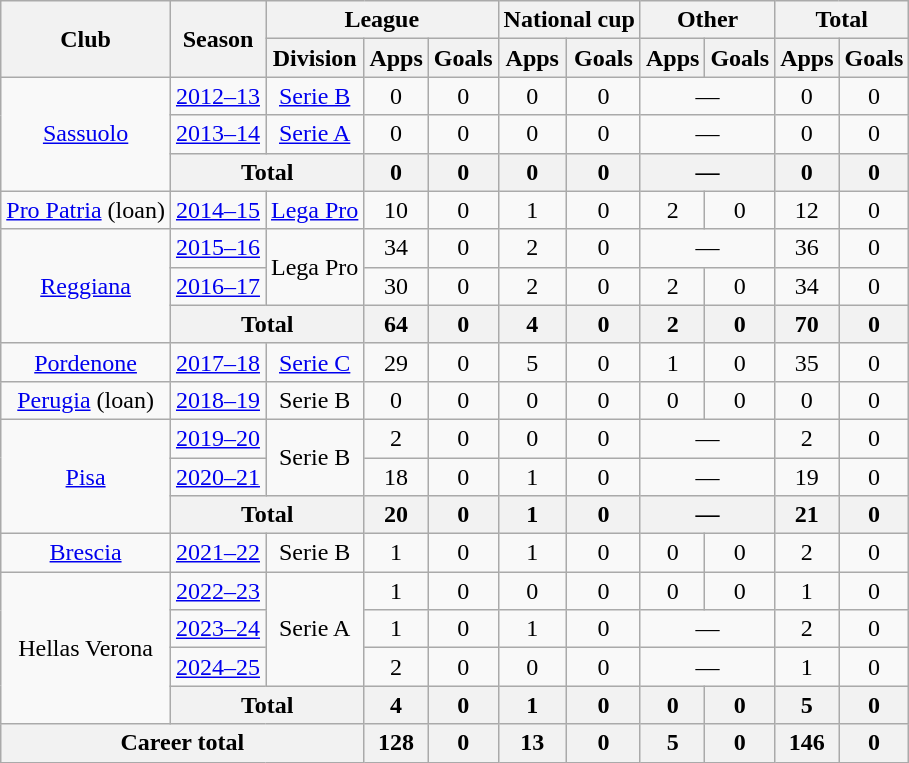<table class="wikitable" style="text-align:center">
<tr>
<th rowspan="2">Club</th>
<th rowspan="2">Season</th>
<th colspan="3">League</th>
<th colspan="2">National cup</th>
<th colspan="2">Other</th>
<th colspan="2">Total</th>
</tr>
<tr>
<th>Division</th>
<th>Apps</th>
<th>Goals</th>
<th>Apps</th>
<th>Goals</th>
<th>Apps</th>
<th>Goals</th>
<th>Apps</th>
<th>Goals</th>
</tr>
<tr>
<td rowspan="3"><a href='#'>Sassuolo</a></td>
<td><a href='#'>2012–13</a></td>
<td><a href='#'>Serie B</a></td>
<td>0</td>
<td>0</td>
<td>0</td>
<td>0</td>
<td colspan="2">—</td>
<td>0</td>
<td>0</td>
</tr>
<tr>
<td><a href='#'>2013–14</a></td>
<td><a href='#'>Serie A</a></td>
<td>0</td>
<td>0</td>
<td>0</td>
<td>0</td>
<td colspan="2">—</td>
<td>0</td>
<td>0</td>
</tr>
<tr>
<th colspan="2">Total</th>
<th>0</th>
<th>0</th>
<th>0</th>
<th>0</th>
<th colspan="2">—</th>
<th>0</th>
<th>0</th>
</tr>
<tr>
<td><a href='#'>Pro Patria</a> (loan)</td>
<td><a href='#'>2014–15</a></td>
<td><a href='#'>Lega Pro</a></td>
<td>10</td>
<td>0</td>
<td>1</td>
<td>0</td>
<td>2</td>
<td>0</td>
<td>12</td>
<td>0</td>
</tr>
<tr>
<td rowspan="3"><a href='#'>Reggiana</a></td>
<td><a href='#'>2015–16</a></td>
<td rowspan="2">Lega Pro</td>
<td>34</td>
<td>0</td>
<td>2</td>
<td>0</td>
<td colspan="2">—</td>
<td>36</td>
<td>0</td>
</tr>
<tr>
<td><a href='#'>2016–17</a></td>
<td>30</td>
<td>0</td>
<td>2</td>
<td>0</td>
<td>2</td>
<td>0</td>
<td>34</td>
<td>0</td>
</tr>
<tr>
<th colspan="2">Total</th>
<th>64</th>
<th>0</th>
<th>4</th>
<th>0</th>
<th>2</th>
<th>0</th>
<th>70</th>
<th>0</th>
</tr>
<tr>
<td><a href='#'>Pordenone</a></td>
<td><a href='#'>2017–18</a></td>
<td><a href='#'>Serie C</a></td>
<td>29</td>
<td>0</td>
<td>5</td>
<td>0</td>
<td>1</td>
<td>0</td>
<td>35</td>
<td>0</td>
</tr>
<tr>
<td><a href='#'>Perugia</a> (loan)</td>
<td><a href='#'>2018–19</a></td>
<td>Serie B</td>
<td>0</td>
<td>0</td>
<td>0</td>
<td>0</td>
<td>0</td>
<td>0</td>
<td>0</td>
<td>0</td>
</tr>
<tr>
<td rowspan="3"><a href='#'>Pisa</a></td>
<td><a href='#'>2019–20</a></td>
<td rowspan="2">Serie B</td>
<td>2</td>
<td>0</td>
<td>0</td>
<td>0</td>
<td colspan="2">—</td>
<td>2</td>
<td>0</td>
</tr>
<tr>
<td><a href='#'>2020–21</a></td>
<td>18</td>
<td>0</td>
<td>1</td>
<td>0</td>
<td colspan="2">—</td>
<td>19</td>
<td>0</td>
</tr>
<tr>
<th colspan="2">Total</th>
<th>20</th>
<th>0</th>
<th>1</th>
<th>0</th>
<th colspan="2">—</th>
<th>21</th>
<th>0</th>
</tr>
<tr>
<td><a href='#'>Brescia</a></td>
<td><a href='#'>2021–22</a></td>
<td>Serie B</td>
<td>1</td>
<td>0</td>
<td>1</td>
<td>0</td>
<td>0</td>
<td>0</td>
<td>2</td>
<td>0</td>
</tr>
<tr>
<td rowspan="4">Hellas Verona</td>
<td><a href='#'>2022–23</a></td>
<td rowspan="3">Serie A</td>
<td>1</td>
<td>0</td>
<td>0</td>
<td>0</td>
<td>0</td>
<td>0</td>
<td>1</td>
<td>0</td>
</tr>
<tr>
<td><a href='#'>2023–24</a></td>
<td>1</td>
<td>0</td>
<td>1</td>
<td>0</td>
<td colspan="2">—</td>
<td>2</td>
<td>0</td>
</tr>
<tr>
<td><a href='#'>2024–25</a></td>
<td>2</td>
<td>0</td>
<td>0</td>
<td>0</td>
<td colspan="2">—</td>
<td>1</td>
<td>0</td>
</tr>
<tr>
<th colspan="2">Total</th>
<th>4</th>
<th>0</th>
<th>1</th>
<th>0</th>
<th>0</th>
<th>0</th>
<th>5</th>
<th>0</th>
</tr>
<tr>
<th colspan="3">Career total</th>
<th>128</th>
<th>0</th>
<th>13</th>
<th>0</th>
<th>5</th>
<th>0</th>
<th>146</th>
<th>0</th>
</tr>
</table>
